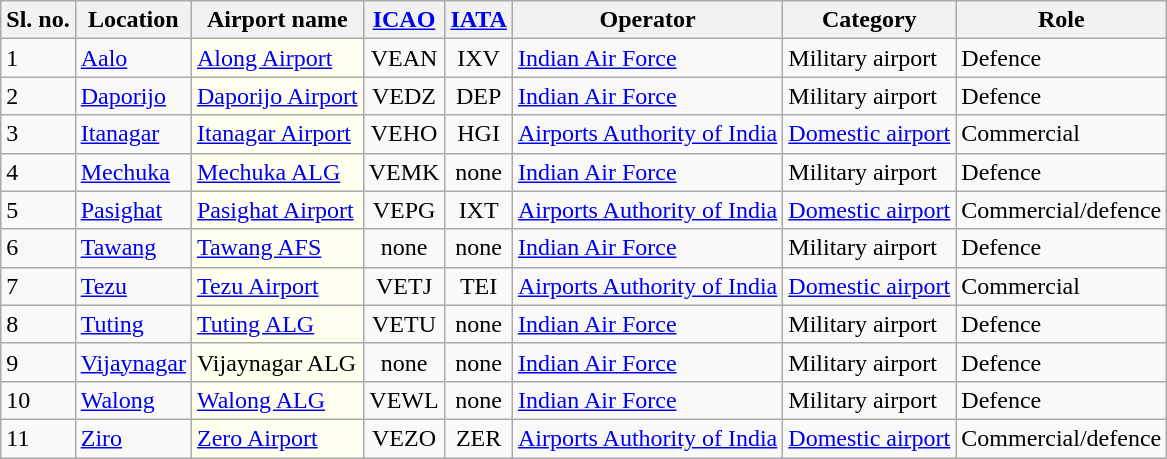<table class="wikitable sortable">
<tr>
<th>Sl. no.</th>
<th>Location</th>
<th>Airport name</th>
<th><a href='#'>ICAO</a></th>
<th><a href='#'>IATA</a></th>
<th>Operator</th>
<th>Category</th>
<th>Role</th>
</tr>
<tr>
<td>1</td>
<td><a href='#'>Aalo</a></td>
<td style="background:#FFFFF0;"><a href='#'>Along Airport</a></td>
<td align="center">VEAN</td>
<td align="center">IXV</td>
<td><a href='#'>Indian Air Force</a></td>
<td>Military airport</td>
<td>Defence</td>
</tr>
<tr>
<td>2</td>
<td><a href='#'>Daporijo</a></td>
<td style="background:#FFFFF0;"><a href='#'>Daporijo Airport</a></td>
<td align="center">VEDZ</td>
<td align="center">DEP</td>
<td><a href='#'>Indian Air Force</a></td>
<td>Military airport</td>
<td>Defence</td>
</tr>
<tr>
<td>3</td>
<td><a href='#'>Itanagar</a></td>
<td style="background:#FFFFF0;"><a href='#'>Itanagar Airport</a></td>
<td align="center">VEHO</td>
<td align="center">HGI</td>
<td><a href='#'>Airports Authority of India</a></td>
<td><a href='#'>Domestic airport</a></td>
<td>Commercial</td>
</tr>
<tr>
<td>4</td>
<td><a href='#'>Mechuka</a></td>
<td style="background:#FFFFF0;"><a href='#'>Mechuka ALG</a></td>
<td align="center">VEMK</td>
<td align="center">none</td>
<td><a href='#'>Indian Air Force</a></td>
<td>Military airport</td>
<td>Defence</td>
</tr>
<tr>
<td>5</td>
<td><a href='#'>Pasighat</a></td>
<td style="background:#FFFFF0;"><a href='#'>Pasighat Airport</a></td>
<td align="center">VEPG</td>
<td align="center">IXT</td>
<td><a href='#'>Airports Authority of India</a></td>
<td><a href='#'>Domestic airport</a></td>
<td>Commercial/defence</td>
</tr>
<tr>
<td>6</td>
<td><a href='#'>Tawang</a></td>
<td style="background:#FFFFF0;"><a href='#'>Tawang AFS</a></td>
<td align="center">none</td>
<td align="center">none</td>
<td><a href='#'>Indian Air Force</a></td>
<td>Military airport</td>
<td>Defence</td>
</tr>
<tr>
<td>7</td>
<td><a href='#'>Tezu</a></td>
<td style="background:#FFFFF0;"><a href='#'>Tezu Airport</a></td>
<td align="center">VETJ</td>
<td align="center">TEI</td>
<td><a href='#'>Airports Authority of India</a></td>
<td><a href='#'>Domestic airport</a></td>
<td>Commercial</td>
</tr>
<tr>
<td>8</td>
<td><a href='#'>Tuting</a></td>
<td style="background:#FFFFF0;"><a href='#'>Tuting ALG</a></td>
<td align="center">VETU</td>
<td align="center">none</td>
<td><a href='#'>Indian Air Force</a></td>
<td>Military airport</td>
<td>Defence</td>
</tr>
<tr>
<td>9</td>
<td><a href='#'>Vijaynagar</a></td>
<td style="background:#FFFFF0;">Vijaynagar ALG</td>
<td align="center">none</td>
<td align="center">none</td>
<td><a href='#'>Indian Air Force</a></td>
<td>Military airport</td>
<td>Defence</td>
</tr>
<tr>
<td>10</td>
<td><a href='#'>Walong</a></td>
<td style="background:#FFFFF0;"><a href='#'>Walong ALG</a></td>
<td align="center">VEWL</td>
<td align="center">none</td>
<td><a href='#'>Indian Air Force</a></td>
<td>Military airport</td>
<td>Defence</td>
</tr>
<tr>
<td>11</td>
<td><a href='#'>Ziro</a></td>
<td style="background:#FFFFF0;"><a href='#'>Zero Airport</a></td>
<td align="center">VEZO</td>
<td align="center">ZER</td>
<td><a href='#'>Airports Authority of India</a></td>
<td><a href='#'>Domestic airport</a></td>
<td>Commercial/defence</td>
</tr>
</table>
